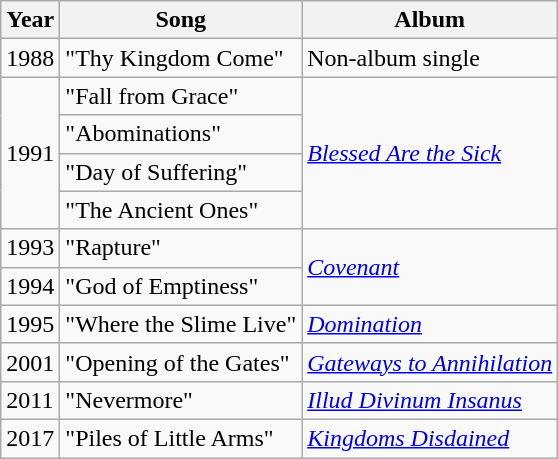<table class="wikitable">
<tr>
<th>Year</th>
<th>Song</th>
<th>Album</th>
</tr>
<tr>
<td>1988</td>
<td>"Thy Kingdom Come"</td>
<td>Non-album single</td>
</tr>
<tr>
<td rowspan="4">1991</td>
<td>"Fall from Grace"</td>
<td rowspan="4"><em><a href='#'>Blessed Are the Sick</a></em></td>
</tr>
<tr>
<td>"Abominations"</td>
</tr>
<tr>
<td>"Day of Suffering"</td>
</tr>
<tr>
<td>"The Ancient Ones"</td>
</tr>
<tr>
<td>1993</td>
<td>"Rapture"</td>
<td rowspan="2"><em><a href='#'>Covenant</a></em></td>
</tr>
<tr>
<td>1994</td>
<td>"God of Emptiness"</td>
</tr>
<tr>
<td>1995</td>
<td>"Where the Slime Live"</td>
<td><em><a href='#'>Domination</a></em></td>
</tr>
<tr>
<td>2001</td>
<td>"Opening of the Gates"</td>
<td><em><a href='#'>Gateways to Annihilation</a></em></td>
</tr>
<tr>
<td>2011</td>
<td>"Nevermore"</td>
<td><em><a href='#'>Illud Divinum Insanus</a></em></td>
</tr>
<tr>
<td>2017</td>
<td>"Piles of Little Arms"</td>
<td><em><a href='#'>Kingdoms Disdained</a></em></td>
</tr>
</table>
